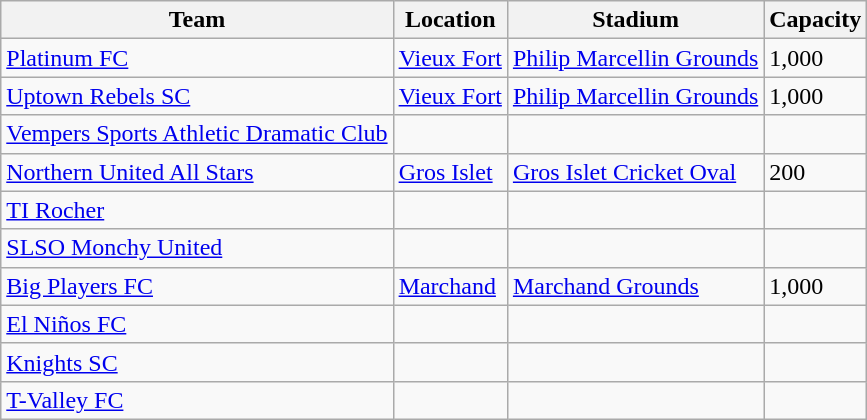<table class="wikitable sortable">
<tr>
<th>Team</th>
<th>Location</th>
<th>Stadium</th>
<th>Capacity</th>
</tr>
<tr>
<td><a href='#'>Platinum FC</a></td>
<td><a href='#'>Vieux Fort</a></td>
<td><a href='#'>Philip Marcellin Grounds</a></td>
<td>1,000</td>
</tr>
<tr>
<td><a href='#'>Uptown Rebels SC</a></td>
<td><a href='#'>Vieux Fort</a></td>
<td><a href='#'>Philip Marcellin Grounds</a></td>
<td>1,000</td>
</tr>
<tr>
<td><a href='#'>Vempers Sports Athletic Dramatic Club</a></td>
<td></td>
<td></td>
<td></td>
</tr>
<tr>
<td><a href='#'>Northern United All Stars</a></td>
<td><a href='#'>Gros Islet</a></td>
<td><a href='#'>Gros Islet Cricket Oval</a></td>
<td>200</td>
</tr>
<tr>
<td><a href='#'>TI Rocher</a></td>
<td></td>
<td></td>
<td></td>
</tr>
<tr>
<td><a href='#'>SLSO Monchy United</a></td>
<td></td>
<td></td>
<td></td>
</tr>
<tr>
<td><a href='#'>Big Players FC</a></td>
<td><a href='#'>Marchand</a></td>
<td><a href='#'>Marchand Grounds</a></td>
<td>1,000</td>
</tr>
<tr>
<td><a href='#'>El Niños FC</a></td>
<td></td>
<td></td>
<td></td>
</tr>
<tr>
<td><a href='#'>Knights SC</a></td>
<td></td>
<td></td>
<td></td>
</tr>
<tr>
<td><a href='#'>T-Valley FC</a></td>
<td></td>
<td></td>
<td></td>
</tr>
</table>
